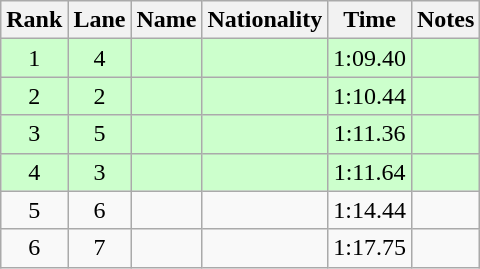<table class="wikitable sortable" style="text-align:center">
<tr>
<th>Rank</th>
<th>Lane</th>
<th>Name</th>
<th>Nationality</th>
<th>Time</th>
<th>Notes</th>
</tr>
<tr bgcolor=ccffcc>
<td>1</td>
<td>4</td>
<td align=left></td>
<td align=left></td>
<td>1:09.40</td>
<td><strong></strong></td>
</tr>
<tr bgcolor=ccffcc>
<td>2</td>
<td>2</td>
<td align=left></td>
<td align=left></td>
<td>1:10.44</td>
<td><strong></strong></td>
</tr>
<tr bgcolor=ccffcc>
<td>3</td>
<td>5</td>
<td align=left></td>
<td align=left></td>
<td>1:11.36</td>
<td><strong></strong></td>
</tr>
<tr bgcolor=ccffcc>
<td>4</td>
<td>3</td>
<td align=left></td>
<td align=left></td>
<td>1:11.64</td>
<td><strong></strong></td>
</tr>
<tr>
<td>5</td>
<td>6</td>
<td align=left></td>
<td align=left></td>
<td>1:14.44</td>
<td></td>
</tr>
<tr>
<td>6</td>
<td>7</td>
<td align=left></td>
<td align=left></td>
<td>1:17.75</td>
<td></td>
</tr>
</table>
